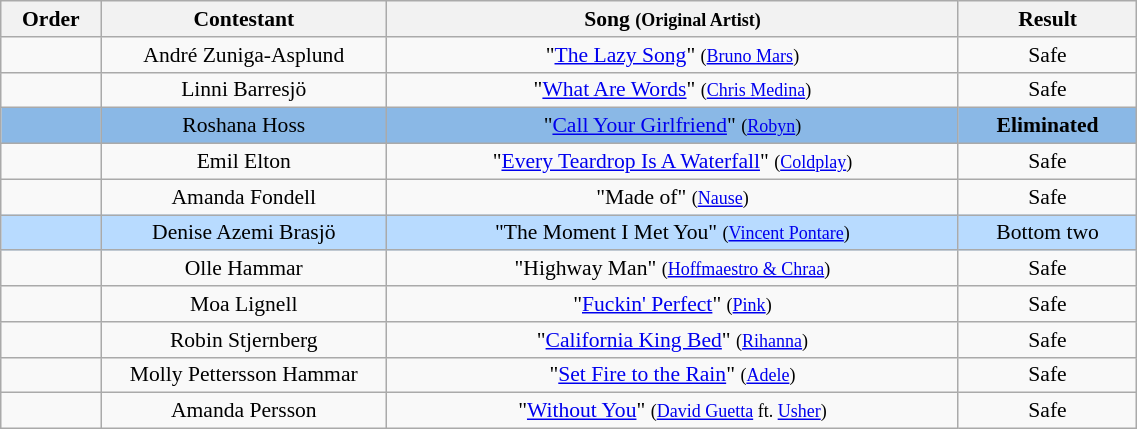<table class="wikitable" style="font-size:90%; width:60%; text-align: center;">
<tr>
<th style="width:05%;">Order</th>
<th style="width:16%;">Contestant</th>
<th style="width:32%;">Song <small>(Original Artist)</small></th>
<th style="width:10%;">Result</th>
</tr>
<tr>
<td></td>
<td>André Zuniga-Asplund</td>
<td>"<a href='#'>The Lazy Song</a>" <small>(<a href='#'>Bruno Mars</a>)</small></td>
<td>Safe</td>
</tr>
<tr>
<td></td>
<td>Linni Barresjö</td>
<td>"<a href='#'>What Are Words</a>" <small>(<a href='#'>Chris Medina</a>)</small></td>
<td>Safe</td>
</tr>
<tr style="background:#8ab8e6;">
<td></td>
<td>Roshana Hoss</td>
<td>"<a href='#'>Call Your Girlfriend</a>" <small>(<a href='#'>Robyn</a>)</small></td>
<td><strong>Eliminated</strong></td>
</tr>
<tr>
<td></td>
<td>Emil Elton</td>
<td>"<a href='#'>Every Teardrop Is A Waterfall</a>" <small>(<a href='#'>Coldplay</a>)</small></td>
<td>Safe</td>
</tr>
<tr>
<td></td>
<td>Amanda Fondell</td>
<td>"Made of" <small>(<a href='#'>Nause</a>)</small></td>
<td>Safe</td>
</tr>
<tr style="background:#b8dbff;">
<td></td>
<td>Denise Azemi Brasjö</td>
<td>"The Moment I Met You" <small>(<a href='#'>Vincent Pontare</a>)</small></td>
<td>Bottom two</td>
</tr>
<tr>
<td></td>
<td>Olle Hammar</td>
<td>"Highway Man" <small>(<a href='#'>Hoffmaestro & Chraa</a>)</small></td>
<td>Safe</td>
</tr>
<tr>
<td></td>
<td>Moa Lignell</td>
<td>"<a href='#'>Fuckin' Perfect</a>" <small>(<a href='#'>Pink</a>)</small></td>
<td>Safe</td>
</tr>
<tr>
<td></td>
<td>Robin Stjernberg</td>
<td>"<a href='#'>California King Bed</a>" <small>(<a href='#'>Rihanna</a>)</small></td>
<td>Safe</td>
</tr>
<tr>
<td></td>
<td>Molly Pettersson Hammar</td>
<td>"<a href='#'>Set Fire to the Rain</a>" <small>(<a href='#'>Adele</a>)</small></td>
<td>Safe</td>
</tr>
<tr>
<td></td>
<td>Amanda Persson</td>
<td>"<a href='#'>Without You</a>" <small>(<a href='#'>David Guetta</a> ft. <a href='#'>Usher</a>)</small></td>
<td>Safe</td>
</tr>
</table>
